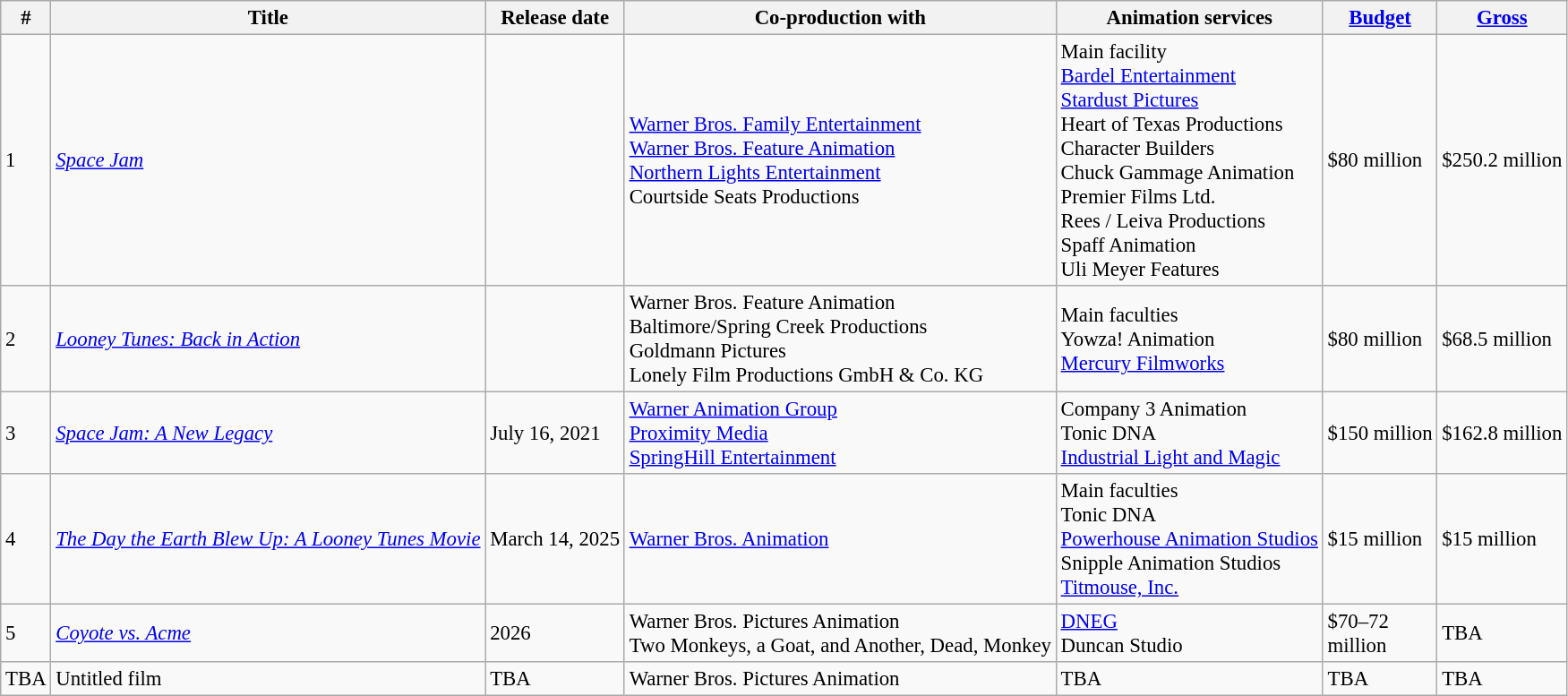<table class="wikitable sortable" style="font-size:95%;">
<tr>
<th>#</th>
<th>Title</th>
<th>Release date</th>
<th>Co-production with</th>
<th>Animation services</th>
<th width="50"><a href='#'>Budget</a></th>
<th width="50"><a href='#'>Gross</a></th>
</tr>
<tr>
<td>1</td>
<td align="left"><em><a href='#'>Space Jam</a></em></td>
<td></td>
<td><a href='#'>Warner Bros. Family Entertainment</a><br><a href='#'>Warner Bros. Feature Animation</a><br><a href='#'>Northern Lights Entertainment</a><br>Courtside Seats Productions</td>
<td>Main facility<br><a href='#'>Bardel Entertainment</a><br><a href='#'>Stardust Pictures</a><br>Heart of Texas Productions<br>Character Builders<br>Chuck Gammage Animation<br>Premier Films Ltd.<br>Rees / Leiva Productions<br>Spaff Animation<br>Uli Meyer Features</td>
<td>$80 million</td>
<td>$250.2 million</td>
</tr>
<tr>
<td>2</td>
<td align="left"><em><a href='#'>Looney Tunes: Back in Action</a></em></td>
<td></td>
<td>Warner Bros. Feature Animation<br>Baltimore/Spring Creek Productions<br>Goldmann Pictures<br>Lonely Film Productions GmbH & Co. KG</td>
<td>Main faculties<br>Yowza! Animation<br><a href='#'>Mercury Filmworks</a></td>
<td>$80 million</td>
<td>$68.5 million</td>
</tr>
<tr>
<td>3</td>
<td align="left"><em><a href='#'>Space Jam: A New Legacy</a></em></td>
<td July 16, 2021>July 16, 2021</td>
<td><a href='#'>Warner Animation Group</a><br> <a href='#'>Proximity Media</a><br> <a href='#'>SpringHill Entertainment</a></td>
<td>Company 3 Animation<br>Tonic DNA<br> <a href='#'>Industrial Light and Magic</a></td>
<td>$150 million</td>
<td>$162.8 million</td>
</tr>
<tr>
<td>4</td>
<td align="left"><em><a href='#'>The Day the Earth Blew Up: A Looney Tunes Movie</a></em></td>
<td>March 14, 2025</td>
<td><a href='#'>Warner Bros. Animation</a></td>
<td>Main faculties<br>Tonic DNA<br><a href='#'>Powerhouse Animation Studios</a><br>Snipple Animation Studios<br><a href='#'>Titmouse, Inc.</a></td>
<td>$15 million</td>
<td>$15 million</td>
</tr>
<tr>
<td>5</td>
<td align="left"><em><a href='#'>Coyote vs. Acme</a></em></td>
<td>2026</td>
<td>Warner Bros. Pictures Animation<br>Two Monkeys, a Goat, and Another, Dead, Monkey</td>
<td><a href='#'>DNEG</a><br>Duncan Studio</td>
<td>$70–72 million</td>
<td>TBA</td>
</tr>
<tr>
<td>TBA</td>
<td>Untitled film</td>
<td>TBA</td>
<td>Warner Bros. Pictures Animation</td>
<td>TBA</td>
<td>TBA</td>
<td>TBA</td>
</tr>
</table>
